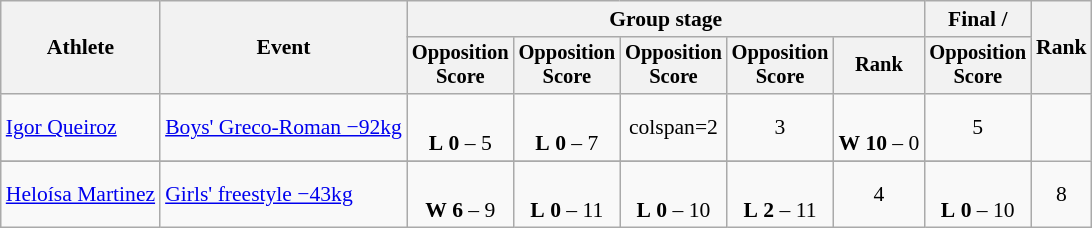<table class="wikitable" style="font-size:90%">
<tr>
<th rowspan=2>Athlete</th>
<th rowspan=2>Event</th>
<th colspan=5>Group stage</th>
<th>Final / </th>
<th rowspan=2>Rank</th>
</tr>
<tr style="font-size:95%">
<th>Opposition<br>Score</th>
<th>Opposition<br>Score</th>
<th>Opposition<br>Score</th>
<th>Opposition<br>Score</th>
<th>Rank</th>
<th>Opposition<br>Score</th>
</tr>
<tr align=center>
<td align=left><a href='#'>Igor Queiroz</a></td>
<td align=left><a href='#'>Boys' Greco-Roman −92kg</a></td>
<td><br><strong>L</strong> <strong>0</strong> – 5 <sup></sup></td>
<td><br><strong>L</strong> <strong>0</strong> – 7 <sup></sup></td>
<td>colspan=2 </td>
<td>3 </td>
<td><br><strong>W</strong> <strong>10</strong> – 0 <sup></sup></td>
<td>5</td>
</tr>
<tr>
</tr>
<tr align=center>
<td align=left><a href='#'>Heloísa Martinez</a></td>
<td align=left><a href='#'>Girls' freestyle −43kg</a></td>
<td><br><strong>W</strong> <strong>6</strong> – 9 <sup></sup></td>
<td><br><strong>L</strong> <strong>0</strong> – 11 <sup></sup></td>
<td><br><strong>L</strong> <strong>0</strong> – 10 <sup></sup></td>
<td><br><strong>L</strong> <strong>2</strong> – 11 <sup></sup></td>
<td>4 </td>
<td><br><strong>L</strong> <strong>0</strong> – 10 <sup></sup></td>
<td>8</td>
</tr>
</table>
